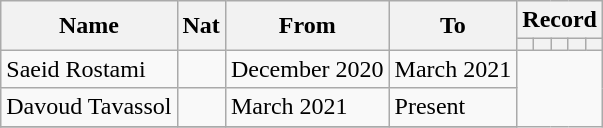<table class="wikitable" style="text-align: center">
<tr>
<th rowspan="2">Name</th>
<th rowspan="2">Nat</th>
<th rowspan="2">From</th>
<th rowspan="2">To</th>
<th colspan="6">Record</th>
</tr>
<tr>
<th></th>
<th></th>
<th></th>
<th></th>
<th></th>
</tr>
<tr>
<td align=left>Saeid Rostami</td>
<td align=left></td>
<td align=left>December 2020</td>
<td align=left>March 2021<br></td>
</tr>
<tr>
<td align=left>Davoud Tavassol</td>
<td align=left></td>
<td align=left>March 2021</td>
<td align=left>Present<br></td>
</tr>
<tr>
</tr>
</table>
